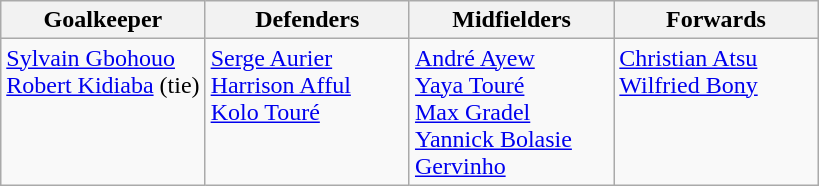<table class="wikitable">
<tr>
<th width="25%">Goalkeeper</th>
<th width="25%">Defenders</th>
<th width="25%">Midfielders</th>
<th width="25%">Forwards</th>
</tr>
<tr valign="top">
<td> <a href='#'>Sylvain Gbohouo</a><br> <a href='#'>Robert Kidiaba</a> (tie)</td>
<td> <a href='#'>Serge Aurier</a><br> <a href='#'>Harrison Afful</a><br> <a href='#'>Kolo Touré</a></td>
<td> <a href='#'>André Ayew</a><br> <a href='#'>Yaya Touré</a><br> <a href='#'>Max Gradel</a><br> <a href='#'>Yannick Bolasie</a><br> <a href='#'>Gervinho</a></td>
<td> <a href='#'>Christian Atsu</a><br> <a href='#'>Wilfried Bony</a></td>
</tr>
</table>
